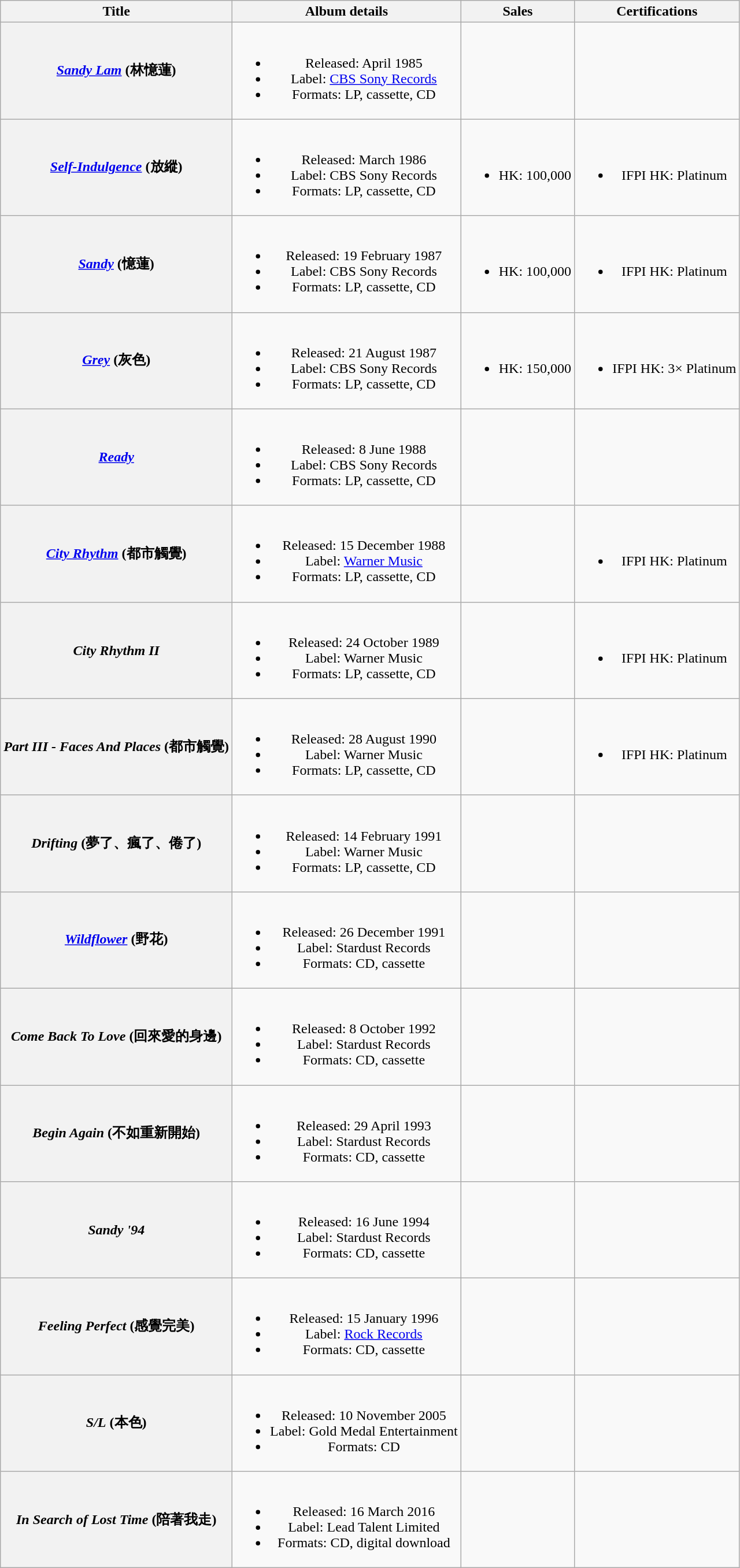<table class="wikitable plainrowheaders" style="text-align:center;">
<tr>
<th rowspan="1" scope="col">Title</th>
<th rowspan="1" scope="col">Album details</th>
<th rowspan="1" scope="col">Sales</th>
<th rowspan="1" scope="col">Certifications</th>
</tr>
<tr>
<th scope="row"><em><a href='#'>Sandy Lam</a></em> (林憶蓮)</th>
<td><br><ul><li>Released: April 1985</li><li>Label: <a href='#'>CBS Sony Records</a></li><li>Formats: LP, cassette, CD</li></ul></td>
<td></td>
<td></td>
</tr>
<tr>
<th scope="row"><em><a href='#'>Self-Indulgence</a></em> (放縱)</th>
<td><br><ul><li>Released: March 1986</li><li>Label: CBS Sony Records</li><li>Formats: LP, cassette, CD</li></ul></td>
<td><br><ul><li>HK: 100,000</li></ul></td>
<td><br><ul><li>IFPI HK: Platinum</li></ul></td>
</tr>
<tr>
<th scope="row"><em><a href='#'>Sandy</a></em> (憶蓮)</th>
<td><br><ul><li>Released: 19 February 1987</li><li>Label: CBS Sony Records</li><li>Formats: LP, cassette, CD</li></ul></td>
<td><br><ul><li>HK: 100,000</li></ul></td>
<td><br><ul><li>IFPI HK: Platinum</li></ul></td>
</tr>
<tr>
<th scope="row"><em><a href='#'>Grey</a></em> (灰色)</th>
<td><br><ul><li>Released: 21 August 1987</li><li>Label: CBS Sony Records</li><li>Formats: LP, cassette, CD</li></ul></td>
<td><br><ul><li>HK: 150,000</li></ul></td>
<td><br><ul><li>IFPI HK: 3× Platinum</li></ul></td>
</tr>
<tr>
<th scope="row"><em><a href='#'>Ready</a></em></th>
<td><br><ul><li>Released: 8 June 1988</li><li>Label: CBS Sony Records</li><li>Formats: LP, cassette, CD</li></ul></td>
<td></td>
<td></td>
</tr>
<tr>
<th scope="row"><em><a href='#'>City Rhythm</a></em> (都市觸覺)</th>
<td><br><ul><li>Released: 15 December 1988</li><li>Label: <a href='#'>Warner Music</a></li><li>Formats: LP, cassette, CD</li></ul></td>
<td></td>
<td><br><ul><li>IFPI HK: Platinum</li></ul></td>
</tr>
<tr>
<th scope="row"><em>City Rhythm II</em></th>
<td><br><ul><li>Released: 24 October 1989</li><li>Label: Warner Music</li><li>Formats: LP, cassette, CD</li></ul></td>
<td></td>
<td><br><ul><li>IFPI HK: Platinum</li></ul></td>
</tr>
<tr>
<th scope="row"><em>Part III - Faces And Places</em> (都市觸覺)</th>
<td><br><ul><li>Released: 28 August 1990</li><li>Label: Warner Music</li><li>Formats: LP, cassette, CD</li></ul></td>
<td></td>
<td><br><ul><li>IFPI HK: Platinum</li></ul></td>
</tr>
<tr>
<th scope="row"><em>Drifting</em> (夢了、瘋了、倦了)</th>
<td><br><ul><li>Released: 14 February 1991</li><li>Label: Warner Music</li><li>Formats: LP, cassette, CD</li></ul></td>
<td></td>
<td></td>
</tr>
<tr>
<th scope="row"><em><a href='#'>Wildflower</a></em> (野花)</th>
<td><br><ul><li>Released: 26 December 1991</li><li>Label: Stardust Records</li><li>Formats: CD, cassette</li></ul></td>
<td></td>
<td></td>
</tr>
<tr>
<th scope="row"><em>Come Back To Love</em> (回來愛的身邊)</th>
<td><br><ul><li>Released: 8 October 1992</li><li>Label: Stardust Records</li><li>Formats: CD, cassette</li></ul></td>
<td></td>
<td></td>
</tr>
<tr>
<th scope="row"><em>Begin Again</em> (不如重新開始)</th>
<td><br><ul><li>Released: 29 April 1993</li><li>Label: Stardust Records</li><li>Formats: CD, cassette</li></ul></td>
<td></td>
<td></td>
</tr>
<tr>
<th scope="row"><em>Sandy '94</em></th>
<td><br><ul><li>Released: 16 June 1994</li><li>Label: Stardust Records</li><li>Formats: CD, cassette</li></ul></td>
<td></td>
<td></td>
</tr>
<tr>
<th scope="row"><em>Feeling Perfect</em> (感覺完美)</th>
<td><br><ul><li>Released: 15 January 1996</li><li>Label: <a href='#'>Rock Records</a></li><li>Formats: CD, cassette</li></ul></td>
<td></td>
<td></td>
</tr>
<tr>
<th scope="row"><em>S/L</em> (本色)</th>
<td><br><ul><li>Released: 10 November 2005</li><li>Label: Gold Medal Entertainment</li><li>Formats: CD</li></ul></td>
<td></td>
<td></td>
</tr>
<tr>
<th scope="row"><em>In Search of Lost Time</em> (陪著我走)</th>
<td><br><ul><li>Released: 16 March 2016</li><li>Label: Lead Talent Limited</li><li>Formats: CD, digital download</li></ul></td>
<td></td>
<td></td>
</tr>
</table>
